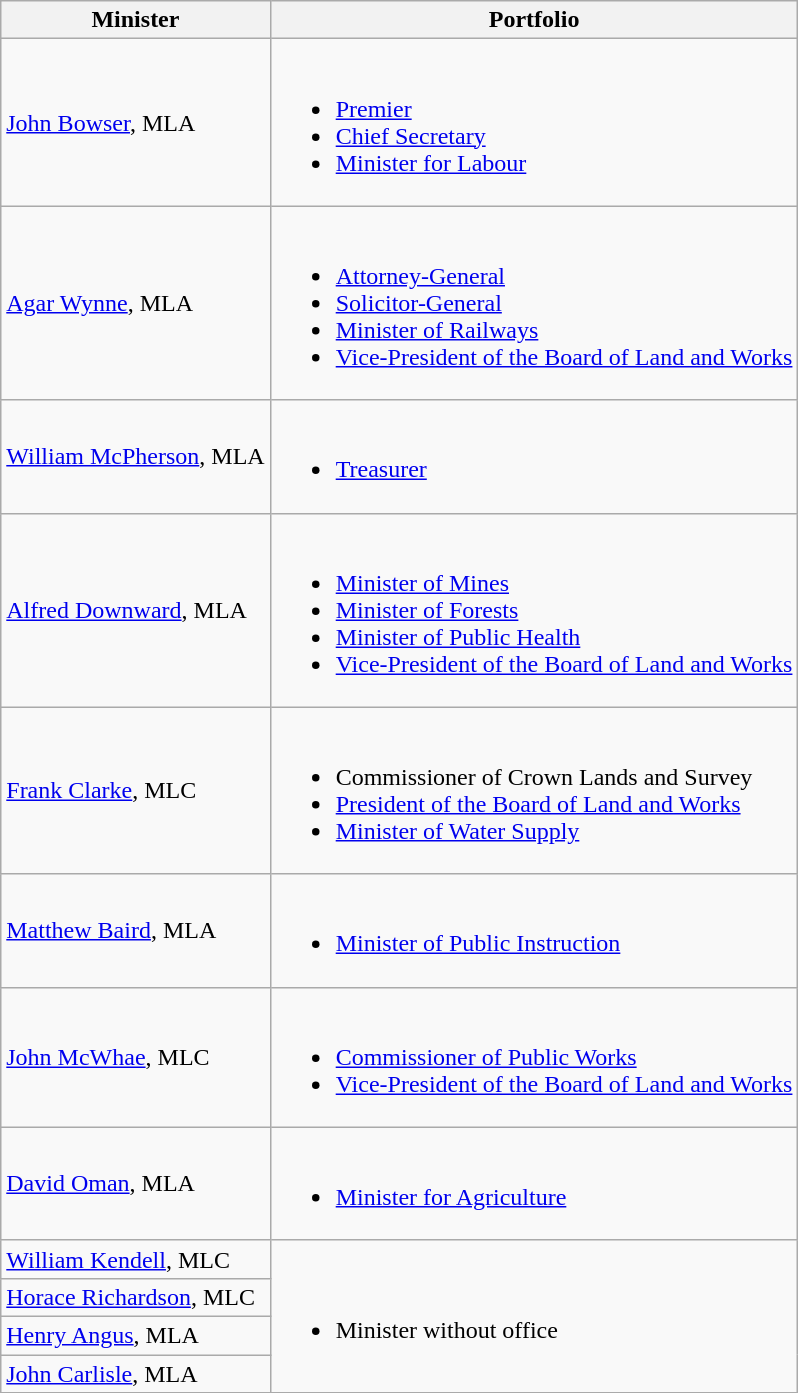<table class="wikitable">
<tr>
<th>Minister</th>
<th>Portfolio</th>
</tr>
<tr>
<td><a href='#'>John Bowser</a>, MLA</td>
<td><br><ul><li><a href='#'>Premier</a></li><li><a href='#'>Chief Secretary</a></li><li><a href='#'>Minister for Labour</a></li></ul></td>
</tr>
<tr>
<td><a href='#'>Agar Wynne</a>, MLA</td>
<td><br><ul><li><a href='#'>Attorney-General</a></li><li><a href='#'>Solicitor-General</a></li><li><a href='#'>Minister of Railways</a></li><li><a href='#'>Vice-President of the Board of Land and Works</a></li></ul></td>
</tr>
<tr>
<td><a href='#'>William McPherson</a>, MLA</td>
<td><br><ul><li><a href='#'>Treasurer</a></li></ul></td>
</tr>
<tr>
<td><a href='#'>Alfred Downward</a>, MLA</td>
<td><br><ul><li><a href='#'>Minister of Mines</a></li><li><a href='#'>Minister of Forests</a></li><li><a href='#'>Minister of Public Health</a></li><li><a href='#'>Vice-President of the Board of Land and Works</a></li></ul></td>
</tr>
<tr>
<td><a href='#'>Frank Clarke</a>, MLC</td>
<td><br><ul><li>Commissioner of Crown Lands and Survey</li><li><a href='#'>President of the Board of Land and Works</a></li><li><a href='#'>Minister of Water Supply</a></li></ul></td>
</tr>
<tr>
<td><a href='#'>Matthew Baird</a>, MLA</td>
<td><br><ul><li><a href='#'>Minister of Public Instruction</a></li></ul></td>
</tr>
<tr>
<td><a href='#'>John McWhae</a>, MLC</td>
<td><br><ul><li><a href='#'>Commissioner of Public Works</a></li><li><a href='#'>Vice-President of the Board of Land and Works</a></li></ul></td>
</tr>
<tr>
<td><a href='#'>David Oman</a>, MLA</td>
<td><br><ul><li><a href='#'>Minister for Agriculture</a></li></ul></td>
</tr>
<tr>
<td><a href='#'>William Kendell</a>, MLC</td>
<td rowspan="4"><br><ul><li>Minister without office</li></ul></td>
</tr>
<tr>
<td><a href='#'>Horace Richardson</a>, MLC</td>
</tr>
<tr>
<td><a href='#'>Henry Angus</a>, MLA</td>
</tr>
<tr>
<td><a href='#'>John Carlisle</a>, MLA</td>
</tr>
</table>
